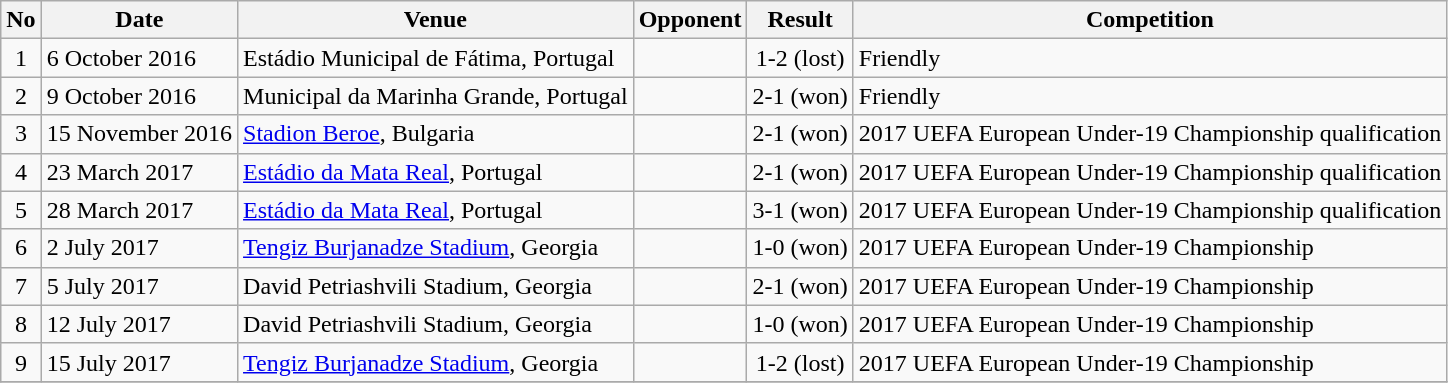<table class="wikitable">
<tr>
<th>No</th>
<th>Date</th>
<th>Venue</th>
<th>Opponent</th>
<th>Result</th>
<th>Competition</th>
</tr>
<tr>
<td align=center>1</td>
<td>6 October 2016</td>
<td>Estádio Municipal de Fátima, Portugal</td>
<td></td>
<td align=center>1-2 (lost)</td>
<td>Friendly</td>
</tr>
<tr>
<td align=center>2</td>
<td>9 October 2016</td>
<td>Municipal da Marinha Grande, Portugal</td>
<td></td>
<td align=center>2-1 (won)</td>
<td>Friendly</td>
</tr>
<tr>
<td align=center>3</td>
<td>15 November 2016</td>
<td><a href='#'>Stadion Beroe</a>, Bulgaria</td>
<td></td>
<td align=center>2-1 (won)</td>
<td>2017 UEFA European Under-19 Championship qualification</td>
</tr>
<tr>
<td align=center>4</td>
<td>23 March 2017</td>
<td><a href='#'>Estádio da Mata Real</a>, Portugal</td>
<td></td>
<td align=center>2-1 (won)</td>
<td>2017 UEFA European Under-19 Championship qualification</td>
</tr>
<tr>
<td align=center>5</td>
<td>28 March 2017</td>
<td><a href='#'>Estádio da Mata Real</a>, Portugal</td>
<td></td>
<td align=center>3-1 (won)</td>
<td>2017 UEFA European Under-19 Championship qualification</td>
</tr>
<tr>
<td align=center>6</td>
<td>2 July 2017</td>
<td><a href='#'>Tengiz Burjanadze Stadium</a>, Georgia</td>
<td></td>
<td align=center>1-0 (won)</td>
<td>2017 UEFA European Under-19 Championship</td>
</tr>
<tr>
<td align=center>7</td>
<td>5 July 2017</td>
<td>David Petriashvili Stadium, Georgia</td>
<td></td>
<td align=center>2-1 (won)</td>
<td>2017 UEFA European Under-19 Championship</td>
</tr>
<tr>
<td align=center>8</td>
<td>12 July 2017</td>
<td>David Petriashvili Stadium, Georgia</td>
<td></td>
<td align=center>1-0 (won)</td>
<td>2017 UEFA European Under-19 Championship</td>
</tr>
<tr>
<td align=center>9</td>
<td>15 July 2017</td>
<td><a href='#'>Tengiz Burjanadze Stadium</a>, Georgia</td>
<td></td>
<td align=center>1-2 (lost)</td>
<td>2017 UEFA European Under-19 Championship</td>
</tr>
<tr>
</tr>
</table>
